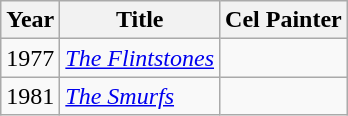<table class="wikitable">
<tr>
<th>Year</th>
<th>Title</th>
<th>Cel Painter</th>
</tr>
<tr>
<td>1977</td>
<td><em><a href='#'>The Flintstones</a></em></td>
<td></td>
</tr>
<tr>
<td>1981</td>
<td><em><a href='#'>The Smurfs</a></em></td>
<td></td>
</tr>
</table>
